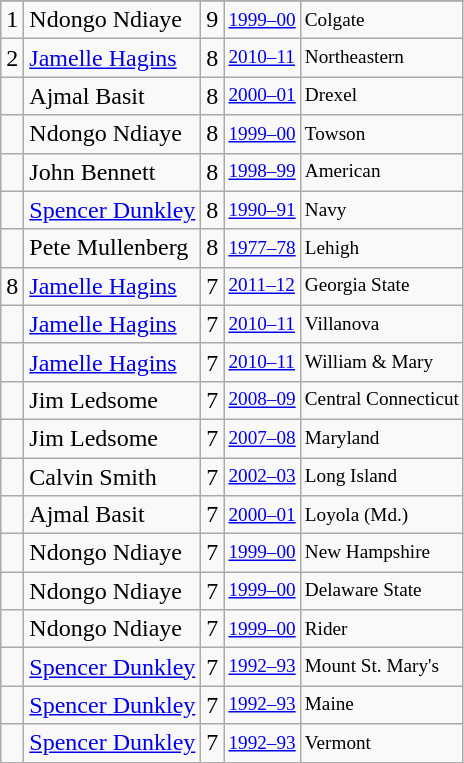<table class="wikitable">
<tr>
</tr>
<tr>
<td>1</td>
<td>Ndongo Ndiaye</td>
<td>9</td>
<td style="font-size:80%;"><a href='#'>1999–00</a></td>
<td style="font-size:80%;">Colgate</td>
</tr>
<tr>
<td>2</td>
<td><a href='#'>Jamelle Hagins</a></td>
<td>8</td>
<td style="font-size:80%;"><a href='#'>2010–11</a></td>
<td style="font-size:80%;">Northeastern</td>
</tr>
<tr>
<td></td>
<td>Ajmal Basit</td>
<td>8</td>
<td style="font-size:80%;"><a href='#'>2000–01</a></td>
<td style="font-size:80%;">Drexel</td>
</tr>
<tr>
<td></td>
<td>Ndongo Ndiaye</td>
<td>8</td>
<td style="font-size:80%;"><a href='#'>1999–00</a></td>
<td style="font-size:80%;">Towson</td>
</tr>
<tr>
<td></td>
<td>John Bennett</td>
<td>8</td>
<td style="font-size:80%;"><a href='#'>1998–99</a></td>
<td style="font-size:80%;">American</td>
</tr>
<tr>
<td></td>
<td><a href='#'>Spencer Dunkley</a></td>
<td>8</td>
<td style="font-size:80%;"><a href='#'>1990–91</a></td>
<td style="font-size:80%;">Navy</td>
</tr>
<tr>
<td></td>
<td>Pete Mullenberg</td>
<td>8</td>
<td style="font-size:80%;"><a href='#'>1977–78</a></td>
<td style="font-size:80%;">Lehigh</td>
</tr>
<tr>
<td>8</td>
<td><a href='#'>Jamelle Hagins</a></td>
<td>7</td>
<td style="font-size:80%;"><a href='#'>2011–12</a></td>
<td style="font-size:80%;">Georgia State</td>
</tr>
<tr>
<td></td>
<td><a href='#'>Jamelle Hagins</a></td>
<td>7</td>
<td style="font-size:80%;"><a href='#'>2010–11</a></td>
<td style="font-size:80%;">Villanova</td>
</tr>
<tr>
<td></td>
<td><a href='#'>Jamelle Hagins</a></td>
<td>7</td>
<td style="font-size:80%;"><a href='#'>2010–11</a></td>
<td style="font-size:80%;">William & Mary</td>
</tr>
<tr>
<td></td>
<td>Jim Ledsome</td>
<td>7</td>
<td style="font-size:80%;"><a href='#'>2008–09</a></td>
<td style="font-size:80%;">Central Connecticut</td>
</tr>
<tr>
<td></td>
<td>Jim Ledsome</td>
<td>7</td>
<td style="font-size:80%;"><a href='#'>2007–08</a></td>
<td style="font-size:80%;">Maryland</td>
</tr>
<tr>
<td></td>
<td>Calvin Smith</td>
<td>7</td>
<td style="font-size:80%;"><a href='#'>2002–03</a></td>
<td style="font-size:80%;">Long Island</td>
</tr>
<tr>
<td></td>
<td>Ajmal Basit</td>
<td>7</td>
<td style="font-size:80%;"><a href='#'>2000–01</a></td>
<td style="font-size:80%;">Loyola (Md.)</td>
</tr>
<tr>
<td></td>
<td>Ndongo Ndiaye</td>
<td>7</td>
<td style="font-size:80%;"><a href='#'>1999–00</a></td>
<td style="font-size:80%;">New Hampshire</td>
</tr>
<tr>
<td></td>
<td>Ndongo Ndiaye</td>
<td>7</td>
<td style="font-size:80%;"><a href='#'>1999–00</a></td>
<td style="font-size:80%;">Delaware State</td>
</tr>
<tr>
<td></td>
<td>Ndongo Ndiaye</td>
<td>7</td>
<td style="font-size:80%;"><a href='#'>1999–00</a></td>
<td style="font-size:80%;">Rider</td>
</tr>
<tr>
<td></td>
<td><a href='#'>Spencer Dunkley</a></td>
<td>7</td>
<td style="font-size:80%;"><a href='#'>1992–93</a></td>
<td style="font-size:80%;">Mount St. Mary's</td>
</tr>
<tr>
<td></td>
<td><a href='#'>Spencer Dunkley</a></td>
<td>7</td>
<td style="font-size:80%;"><a href='#'>1992–93</a></td>
<td style="font-size:80%;">Maine</td>
</tr>
<tr>
<td></td>
<td><a href='#'>Spencer Dunkley</a></td>
<td>7</td>
<td style="font-size:80%;"><a href='#'>1992–93</a></td>
<td style="font-size:80%;">Vermont</td>
</tr>
</table>
